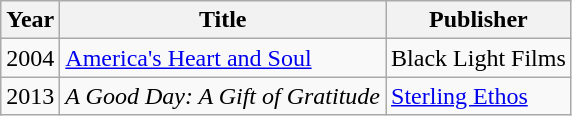<table class="wikitable">
<tr>
<th>Year</th>
<th>Title</th>
<th>Publisher</th>
</tr>
<tr>
<td>2004</td>
<td><a href='#'>America's Heart and Soul</a></td>
<td>Black Light Films</td>
</tr>
<tr>
<td>2013</td>
<td><em>A Good Day: A Gift of Gratitude</em></td>
<td><a href='#'>Sterling Ethos</a></td>
</tr>
</table>
